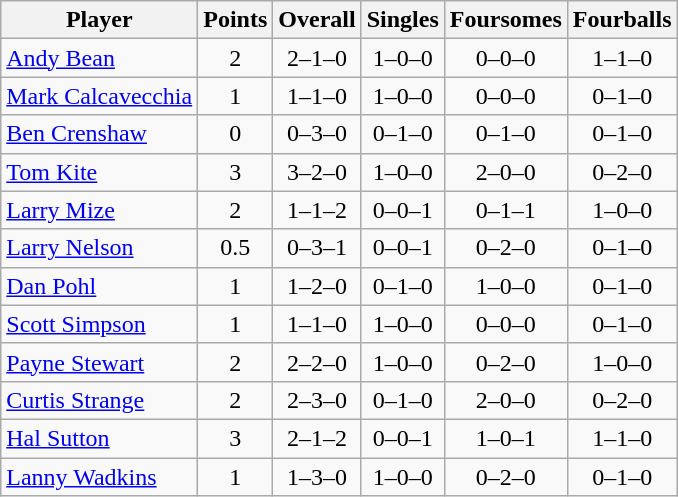<table class="wikitable sortable" style="text-align:center">
<tr>
<th>Player</th>
<th>Points</th>
<th>Overall</th>
<th>Singles</th>
<th>Foursomes</th>
<th>Fourballs</th>
</tr>
<tr>
<td align=left><a href='#'>Andy Bean</a></td>
<td>2</td>
<td>2–1–0</td>
<td>1–0–0</td>
<td>0–0–0</td>
<td>1–1–0</td>
</tr>
<tr>
<td align=left><a href='#'>Mark Calcavecchia</a></td>
<td>1</td>
<td>1–1–0</td>
<td>1–0–0</td>
<td>0–0–0</td>
<td>0–1–0</td>
</tr>
<tr>
<td align=left><a href='#'>Ben Crenshaw</a></td>
<td>0</td>
<td>0–3–0</td>
<td>0–1–0</td>
<td>0–1–0</td>
<td>0–1–0</td>
</tr>
<tr>
<td align=left><a href='#'>Tom Kite</a></td>
<td>3</td>
<td>3–2–0</td>
<td>1–0–0</td>
<td>2–0–0</td>
<td>0–2–0</td>
</tr>
<tr>
<td align=left><a href='#'>Larry Mize</a></td>
<td>2</td>
<td>1–1–2</td>
<td>0–0–1</td>
<td>0–1–1</td>
<td>1–0–0</td>
</tr>
<tr>
<td align=left><a href='#'>Larry Nelson</a></td>
<td>0.5</td>
<td>0–3–1</td>
<td>0–0–1</td>
<td>0–2–0</td>
<td>0–1–0</td>
</tr>
<tr>
<td align=left><a href='#'>Dan Pohl</a></td>
<td>1</td>
<td>1–2–0</td>
<td>0–1–0</td>
<td>1–0–0</td>
<td>0–1–0</td>
</tr>
<tr>
<td align=left><a href='#'>Scott Simpson</a></td>
<td>1</td>
<td>1–1–0</td>
<td>1–0–0</td>
<td>0–0–0</td>
<td>0–1–0</td>
</tr>
<tr>
<td align=left><a href='#'>Payne Stewart</a></td>
<td>2</td>
<td>2–2–0</td>
<td>1–0–0</td>
<td>0–2–0</td>
<td>1–0–0</td>
</tr>
<tr>
<td align=left><a href='#'>Curtis Strange</a></td>
<td>2</td>
<td>2–3–0</td>
<td>0–1–0</td>
<td>2–0–0</td>
<td>0–2–0</td>
</tr>
<tr>
<td align=left><a href='#'>Hal Sutton</a></td>
<td>3</td>
<td>2–1–2</td>
<td>0–0–1</td>
<td>1–0–1</td>
<td>1–1–0</td>
</tr>
<tr>
<td align=left><a href='#'>Lanny Wadkins</a></td>
<td>1</td>
<td>1–3–0</td>
<td>1–0–0</td>
<td>0–2–0</td>
<td>0–1–0</td>
</tr>
</table>
